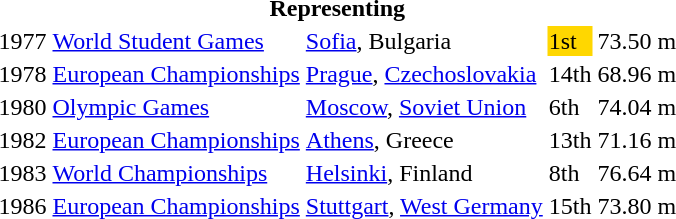<table>
<tr>
<th colspan="5">Representing </th>
</tr>
<tr>
<td>1977</td>
<td><a href='#'>World Student Games</a></td>
<td><a href='#'>Sofia</a>, Bulgaria</td>
<td bgcolor="gold">1st</td>
<td>73.50 m</td>
</tr>
<tr>
<td>1978</td>
<td><a href='#'>European Championships</a></td>
<td><a href='#'>Prague</a>, <a href='#'>Czechoslovakia</a></td>
<td>14th</td>
<td>68.96 m</td>
</tr>
<tr>
<td>1980</td>
<td><a href='#'>Olympic Games</a></td>
<td><a href='#'>Moscow</a>, <a href='#'>Soviet Union</a></td>
<td>6th</td>
<td>74.04 m</td>
</tr>
<tr>
<td>1982</td>
<td><a href='#'>European Championships</a></td>
<td><a href='#'>Athens</a>, Greece</td>
<td>13th</td>
<td>71.16 m</td>
</tr>
<tr>
<td>1983</td>
<td><a href='#'>World Championships</a></td>
<td><a href='#'>Helsinki</a>, Finland</td>
<td>8th</td>
<td>76.64 m</td>
</tr>
<tr>
<td>1986</td>
<td><a href='#'>European Championships</a></td>
<td><a href='#'>Stuttgart</a>, <a href='#'>West Germany</a></td>
<td>15th</td>
<td>73.80 m</td>
</tr>
</table>
